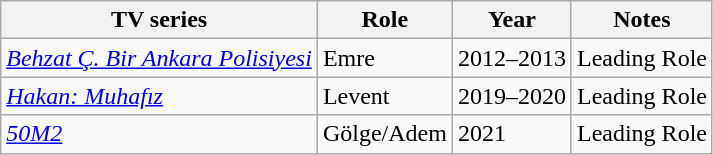<table class="wikitable">
<tr>
<th>TV series</th>
<th>Role</th>
<th>Year</th>
<th>Notes</th>
</tr>
<tr>
<td><em><a href='#'>Behzat Ç. Bir Ankara Polisiyesi</a></em></td>
<td>Emre</td>
<td>2012–2013</td>
<td>Leading Role</td>
</tr>
<tr>
<td><em><a href='#'>Hakan: Muhafız</a></em></td>
<td>Levent</td>
<td>2019–2020</td>
<td>Leading Role</td>
</tr>
<tr>
<td><em><a href='#'>50M2</a></em></td>
<td>Gölge/Adem</td>
<td>2021</td>
<td>Leading Role</td>
</tr>
</table>
